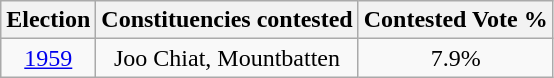<table class="wikitable" style="text-align: center">
<tr>
<th>Election</th>
<th>Constituencies contested</th>
<th>Contested Vote %</th>
</tr>
<tr>
<td><a href='#'>1959</a></td>
<td>Joo Chiat, Mountbatten</td>
<td> 7.9%</td>
</tr>
</table>
